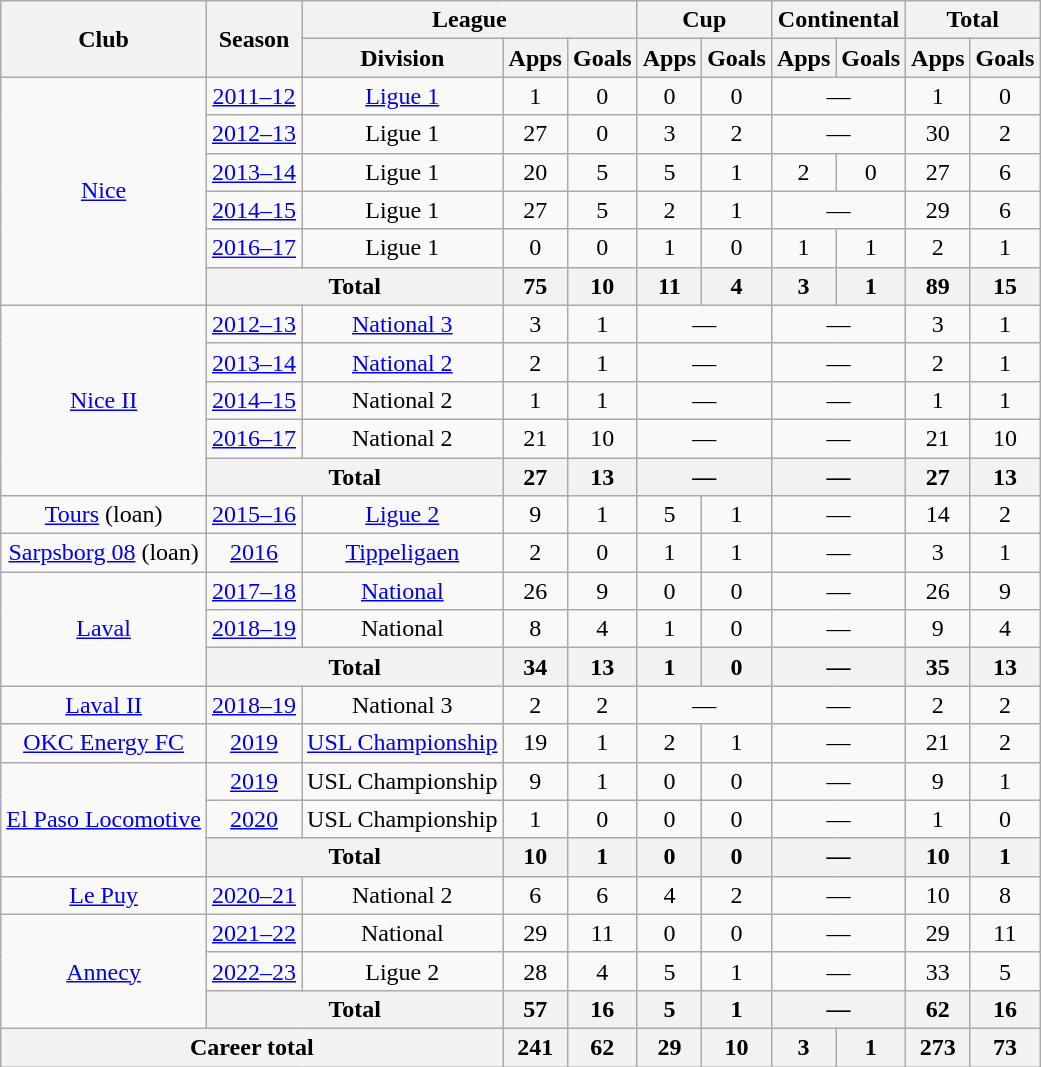<table class="wikitable" style="font-size:100%; text-align: center;">
<tr>
<th rowspan="2">Club</th>
<th rowspan="2">Season</th>
<th colspan="3">League</th>
<th colspan="2">Cup</th>
<th colspan="2">Continental</th>
<th colspan="2">Total</th>
</tr>
<tr>
<th>Division</th>
<th>Apps</th>
<th>Goals</th>
<th>Apps</th>
<th>Goals</th>
<th>Apps</th>
<th>Goals</th>
<th>Apps</th>
<th>Goals</th>
</tr>
<tr>
<td rowspan="6"><a href='#'>Nice</a></td>
<td><a href='#'>2011–12</a></td>
<td><a href='#'>Ligue 1</a></td>
<td>1</td>
<td>0</td>
<td>0</td>
<td>0</td>
<td colspan="2">—</td>
<td>1</td>
<td>0</td>
</tr>
<tr>
<td><a href='#'>2012–13</a></td>
<td>Ligue 1</td>
<td>27</td>
<td>0</td>
<td>3</td>
<td>2</td>
<td colspan="2">—</td>
<td>30</td>
<td>2</td>
</tr>
<tr>
<td><a href='#'>2013–14</a></td>
<td>Ligue 1</td>
<td>20</td>
<td>5</td>
<td>5</td>
<td>1</td>
<td>2</td>
<td>0</td>
<td>27</td>
<td>6</td>
</tr>
<tr>
<td><a href='#'>2014–15</a></td>
<td>Ligue 1</td>
<td>27</td>
<td>5</td>
<td>2</td>
<td>1</td>
<td colspan="2">—</td>
<td>29</td>
<td>6</td>
</tr>
<tr>
<td><a href='#'>2016–17</a></td>
<td>Ligue 1</td>
<td>0</td>
<td>0</td>
<td>1</td>
<td>0</td>
<td>1</td>
<td>1</td>
<td>2</td>
<td>1</td>
</tr>
<tr>
<th colspan="2">Total</th>
<th>75</th>
<th>10</th>
<th>11</th>
<th>4</th>
<th>3</th>
<th>1</th>
<th>89</th>
<th>15</th>
</tr>
<tr>
<td rowspan="5"><a href='#'>Nice II</a></td>
<td><a href='#'>2012–13</a></td>
<td><a href='#'>National 3</a></td>
<td>3</td>
<td>1</td>
<td colspan="2">—</td>
<td colspan="2">—</td>
<td>3</td>
<td>1</td>
</tr>
<tr>
<td><a href='#'>2013–14</a></td>
<td><a href='#'>National 2</a></td>
<td>2</td>
<td>1</td>
<td colspan="2">—</td>
<td colspan="2">—</td>
<td>2</td>
<td>1</td>
</tr>
<tr>
<td><a href='#'>2014–15</a></td>
<td>National 2</td>
<td>1</td>
<td>1</td>
<td colspan="2">—</td>
<td colspan="2">—</td>
<td>1</td>
<td>1</td>
</tr>
<tr>
<td><a href='#'>2016–17</a></td>
<td>National 2</td>
<td>21</td>
<td>10</td>
<td colspan="2">—</td>
<td colspan="2">—</td>
<td>21</td>
<td>10</td>
</tr>
<tr>
<th colspan="2">Total</th>
<th>27</th>
<th>13</th>
<th colspan="2">—</th>
<th colspan="2">—</th>
<th>27</th>
<th>13</th>
</tr>
<tr>
<td><a href='#'>Tours</a> (loan)</td>
<td><a href='#'>2015–16</a></td>
<td><a href='#'>Ligue 2</a></td>
<td>9</td>
<td>1</td>
<td>5</td>
<td>1</td>
<td colspan="2">—</td>
<td>14</td>
<td>2</td>
</tr>
<tr>
<td><a href='#'>Sarpsborg 08</a> (loan)</td>
<td><a href='#'>2016</a></td>
<td><a href='#'>Tippeligaen</a></td>
<td>2</td>
<td>0</td>
<td>1</td>
<td>1</td>
<td colspan="2">—</td>
<td>3</td>
<td>1</td>
</tr>
<tr>
<td rowspan="3"><a href='#'>Laval</a></td>
<td><a href='#'>2017–18</a></td>
<td><a href='#'>National</a></td>
<td>26</td>
<td>9</td>
<td>0</td>
<td>0</td>
<td colspan="2">—</td>
<td>26</td>
<td>9</td>
</tr>
<tr>
<td><a href='#'>2018–19</a></td>
<td>National</td>
<td>8</td>
<td>4</td>
<td>1</td>
<td>0</td>
<td colspan="2">—</td>
<td>9</td>
<td>4</td>
</tr>
<tr>
<th colspan="2">Total</th>
<th>34</th>
<th>13</th>
<th>1</th>
<th>0</th>
<th colspan="2">—</th>
<th>35</th>
<th>13</th>
</tr>
<tr>
<td><a href='#'>Laval II</a></td>
<td><a href='#'>2018–19</a></td>
<td>National 3</td>
<td>2</td>
<td>2</td>
<td colspan="2">—</td>
<td colspan="2">—</td>
<td>2</td>
<td>2</td>
</tr>
<tr>
<td><a href='#'>OKC Energy FC</a></td>
<td><a href='#'>2019</a></td>
<td><a href='#'>USL Championship</a></td>
<td>19</td>
<td>1</td>
<td>2</td>
<td>1</td>
<td colspan="2">—</td>
<td>21</td>
<td>2</td>
</tr>
<tr>
<td rowspan="3"><a href='#'>El Paso Locomotive</a></td>
<td><a href='#'>2019</a></td>
<td>USL Championship</td>
<td>9</td>
<td>1</td>
<td>0</td>
<td>0</td>
<td colspan="2">—</td>
<td>9</td>
<td>1</td>
</tr>
<tr>
<td><a href='#'>2020</a></td>
<td>USL Championship</td>
<td>1</td>
<td>0</td>
<td>0</td>
<td>0</td>
<td colspan="2">—</td>
<td>1</td>
<td>0</td>
</tr>
<tr>
<th colspan="2">Total</th>
<th>10</th>
<th>1</th>
<th>0</th>
<th>0</th>
<th colspan="2">—</th>
<th>10</th>
<th>1</th>
</tr>
<tr>
<td><a href='#'>Le Puy</a></td>
<td><a href='#'>2020–21</a></td>
<td>National 2</td>
<td>6</td>
<td>6</td>
<td>4</td>
<td>2</td>
<td colspan="2">—</td>
<td>10</td>
<td>8</td>
</tr>
<tr>
<td rowspan="3"><a href='#'>Annecy</a></td>
<td><a href='#'>2021–22</a></td>
<td>National</td>
<td>29</td>
<td>11</td>
<td>0</td>
<td>0</td>
<td colspan="2">—</td>
<td>29</td>
<td>11</td>
</tr>
<tr>
<td><a href='#'>2022–23</a></td>
<td>Ligue 2</td>
<td>28</td>
<td>4</td>
<td>5</td>
<td>1</td>
<td colspan="2">—</td>
<td>33</td>
<td>5</td>
</tr>
<tr>
<th colspan="2">Total</th>
<th>57</th>
<th>16</th>
<th>5</th>
<th>1</th>
<th colspan="2">—</th>
<th>62</th>
<th>16</th>
</tr>
<tr>
<th colspan="3">Career total</th>
<th>241</th>
<th>62</th>
<th>29</th>
<th>10</th>
<th>3</th>
<th>1</th>
<th>273</th>
<th>73</th>
</tr>
</table>
